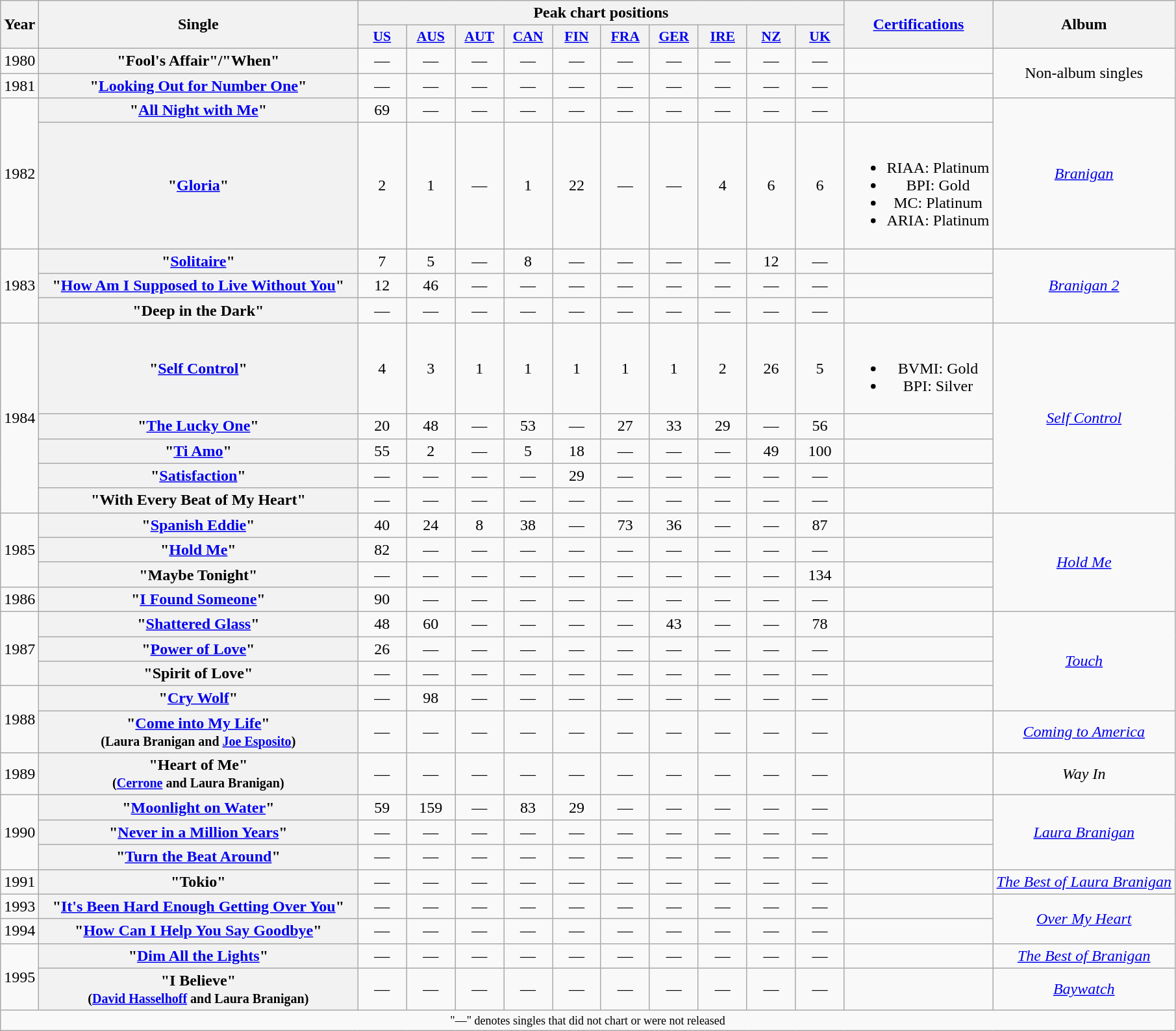<table class="wikitable plainrowheaders" style="text-align:center;" border="1">
<tr>
<th rowspan=2>Year</th>
<th rowspan="2" style="width:20em;">Single</th>
<th colspan="10">Peak chart positions</th>
<th rowspan="2"><a href='#'>Certifications</a></th>
<th rowspan=2>Album</th>
</tr>
<tr>
<th style="width:3em;font-size:90%;"><a href='#'>US</a><br></th>
<th style="width:3em;font-size:90%;"><a href='#'>AUS</a><br></th>
<th style="width:3em;font-size:90%;"><a href='#'>AUT</a><br></th>
<th style="width:3em;font-size:90%;"><a href='#'>CAN</a></th>
<th style="width:3em;font-size:90%;"><a href='#'>FIN</a></th>
<th style="width:3em;font-size:90%;"><a href='#'>FRA</a><br></th>
<th style="width:3em;font-size:90%;"><a href='#'>GER</a><br></th>
<th style="width:3em;font-size:90%;"><a href='#'>IRE</a><br></th>
<th style="width:3em;font-size:90%;"><a href='#'>NZ</a><br></th>
<th style="width:3em;font-size:90%;"><a href='#'>UK</a><br></th>
</tr>
<tr>
<td>1980</td>
<th scope="row">"Fool's Affair"/"When"</th>
<td>—</td>
<td>—</td>
<td>—</td>
<td>—</td>
<td>—</td>
<td>—</td>
<td>—</td>
<td>—</td>
<td>—</td>
<td>—</td>
<td></td>
<td rowspan="2">Non-album singles</td>
</tr>
<tr>
<td>1981</td>
<th scope="row">"<a href='#'>Looking Out for Number One</a>"</th>
<td>—</td>
<td>—</td>
<td>—</td>
<td>—</td>
<td>—</td>
<td>—</td>
<td>—</td>
<td>—</td>
<td>—</td>
<td>—</td>
<td></td>
</tr>
<tr>
<td rowspan="2">1982</td>
<th scope="row">"<a href='#'>All Night with Me</a>"</th>
<td>69</td>
<td>—</td>
<td>—</td>
<td>—</td>
<td>—</td>
<td>—</td>
<td>—</td>
<td>—</td>
<td>—</td>
<td>—</td>
<td></td>
<td rowspan="2"><em><a href='#'>Branigan</a></em></td>
</tr>
<tr>
<th scope="row">"<a href='#'>Gloria</a>"</th>
<td>2</td>
<td>1</td>
<td>—</td>
<td>1</td>
<td>22</td>
<td>—</td>
<td>—</td>
<td>4</td>
<td>6</td>
<td>6</td>
<td><br><ul><li>RIAA: Platinum</li><li>BPI: Gold</li><li>MC: Platinum</li><li>ARIA: Platinum</li></ul></td>
</tr>
<tr>
<td rowspan="3">1983</td>
<th scope="row">"<a href='#'>Solitaire</a>"</th>
<td>7</td>
<td>5</td>
<td>—</td>
<td>8</td>
<td>—</td>
<td>—</td>
<td>—</td>
<td>—</td>
<td>12</td>
<td>—</td>
<td></td>
<td rowspan="3"><em><a href='#'>Branigan 2</a></em></td>
</tr>
<tr>
<th scope="row">"<a href='#'>How Am I Supposed to Live Without You</a>"</th>
<td>12</td>
<td>46</td>
<td>—</td>
<td>—</td>
<td>—</td>
<td>—</td>
<td>—</td>
<td>—</td>
<td>—</td>
<td>—</td>
<td></td>
</tr>
<tr>
<th scope="row">"Deep in the Dark"</th>
<td>—</td>
<td>—</td>
<td>—</td>
<td>—</td>
<td>—</td>
<td>—</td>
<td>—</td>
<td>—</td>
<td>—</td>
<td>—</td>
<td></td>
</tr>
<tr>
<td rowspan="5">1984</td>
<th scope="row">"<a href='#'>Self Control</a>"</th>
<td>4</td>
<td>3</td>
<td>1</td>
<td>1</td>
<td>1</td>
<td>1</td>
<td>1</td>
<td>2</td>
<td>26</td>
<td>5</td>
<td><br><ul><li>BVMI: Gold</li><li>BPI: Silver</li></ul></td>
<td rowspan="5"><em><a href='#'>Self Control</a></em></td>
</tr>
<tr>
<th scope="row">"<a href='#'>The Lucky One</a>"</th>
<td>20</td>
<td>48</td>
<td>—</td>
<td>53</td>
<td>—</td>
<td>27</td>
<td>33</td>
<td>29</td>
<td>—</td>
<td>56</td>
<td></td>
</tr>
<tr>
<th scope="row">"<a href='#'>Ti Amo</a>"</th>
<td>55</td>
<td>2</td>
<td>—</td>
<td>5</td>
<td>18</td>
<td>—</td>
<td>—</td>
<td>—</td>
<td>49</td>
<td>100</td>
<td></td>
</tr>
<tr>
<th scope="row">"<a href='#'>Satisfaction</a>"</th>
<td>—</td>
<td>—</td>
<td>—</td>
<td>—</td>
<td>29</td>
<td>—</td>
<td>—</td>
<td>—</td>
<td>—</td>
<td>—</td>
<td></td>
</tr>
<tr>
<th scope="row">"With Every Beat of My Heart"</th>
<td>—</td>
<td>—</td>
<td>—</td>
<td>—</td>
<td>—</td>
<td>—</td>
<td>—</td>
<td>—</td>
<td>—</td>
<td>—</td>
<td></td>
</tr>
<tr>
<td rowspan="3">1985</td>
<th scope="row">"<a href='#'>Spanish Eddie</a>"</th>
<td>40</td>
<td>24</td>
<td>8</td>
<td>38</td>
<td>—</td>
<td>73</td>
<td>36</td>
<td>—</td>
<td>—</td>
<td>87</td>
<td></td>
<td rowspan="4"><em><a href='#'>Hold Me</a></em></td>
</tr>
<tr>
<th scope="row">"<a href='#'>Hold Me</a>"</th>
<td>82</td>
<td>—</td>
<td>—</td>
<td>—</td>
<td>—</td>
<td>—</td>
<td>—</td>
<td>—</td>
<td>—</td>
<td>—</td>
<td></td>
</tr>
<tr>
<th scope="row">"Maybe Tonight"</th>
<td>—</td>
<td>—</td>
<td>—</td>
<td>—</td>
<td>—</td>
<td>—</td>
<td>—</td>
<td>—</td>
<td>—</td>
<td>134</td>
<td></td>
</tr>
<tr>
<td>1986</td>
<th scope="row">"<a href='#'>I Found Someone</a>"</th>
<td>90</td>
<td>—</td>
<td>—</td>
<td>—</td>
<td>—</td>
<td>—</td>
<td>—</td>
<td>—</td>
<td>—</td>
<td>—</td>
<td></td>
</tr>
<tr>
<td rowspan="3">1987</td>
<th scope="row">"<a href='#'>Shattered Glass</a>"</th>
<td>48</td>
<td>60</td>
<td>—</td>
<td>—</td>
<td>—</td>
<td>—</td>
<td>43</td>
<td>—</td>
<td>—</td>
<td>78</td>
<td></td>
<td rowspan="4"><em><a href='#'>Touch</a></em></td>
</tr>
<tr>
<th scope="row">"<a href='#'>Power of Love</a>"</th>
<td>26</td>
<td>—</td>
<td>—</td>
<td>—</td>
<td>—</td>
<td>—</td>
<td>—</td>
<td>—</td>
<td>—</td>
<td>—</td>
<td></td>
</tr>
<tr>
<th scope="row">"Spirit of Love"</th>
<td>—</td>
<td>—</td>
<td>—</td>
<td>—</td>
<td>—</td>
<td>—</td>
<td>—</td>
<td>—</td>
<td>—</td>
<td>—</td>
<td></td>
</tr>
<tr>
<td rowspan="2">1988</td>
<th scope="row">"<a href='#'>Cry Wolf</a>"</th>
<td>—</td>
<td>98</td>
<td>—</td>
<td>—</td>
<td>—</td>
<td>—</td>
<td>—</td>
<td>—</td>
<td>—</td>
<td>—</td>
<td></td>
</tr>
<tr>
<th scope="row">"<a href='#'>Come into My Life</a>"<br><small>(Laura Branigan and <a href='#'>Joe Esposito</a>)</small></th>
<td>—</td>
<td>—</td>
<td>—</td>
<td>—</td>
<td>—</td>
<td>—</td>
<td>—</td>
<td>—</td>
<td>—</td>
<td>—</td>
<td></td>
<td><em><a href='#'>Coming to America</a></em></td>
</tr>
<tr>
<td>1989</td>
<th scope="row">"Heart of Me"<br><small>(<a href='#'>Cerrone</a> and Laura Branigan)</small></th>
<td>—</td>
<td>—</td>
<td>—</td>
<td>—</td>
<td>—</td>
<td>—</td>
<td>—</td>
<td>—</td>
<td>—</td>
<td>—</td>
<td></td>
<td><em>Way In</em></td>
</tr>
<tr>
<td rowspan="3">1990</td>
<th scope="row">"<a href='#'>Moonlight on Water</a>"</th>
<td>59</td>
<td>159</td>
<td>—</td>
<td>83</td>
<td>29</td>
<td>—</td>
<td>—</td>
<td>—</td>
<td>—</td>
<td>—</td>
<td></td>
<td rowspan="3"><em><a href='#'>Laura Branigan</a></em></td>
</tr>
<tr>
<th scope="row">"<a href='#'>Never in a Million Years</a>"</th>
<td>—</td>
<td>—</td>
<td>—</td>
<td>—</td>
<td>—</td>
<td>—</td>
<td>—</td>
<td>—</td>
<td>—</td>
<td>—</td>
<td></td>
</tr>
<tr>
<th scope="row">"<a href='#'>Turn the Beat Around</a>"</th>
<td>—</td>
<td>—</td>
<td>—</td>
<td>—</td>
<td>—</td>
<td>—</td>
<td>—</td>
<td>—</td>
<td>—</td>
<td>—</td>
<td></td>
</tr>
<tr>
<td rowspan="1">1991</td>
<th scope="row">"Tokio"</th>
<td>—</td>
<td>—</td>
<td>—</td>
<td>—</td>
<td>—</td>
<td>—</td>
<td>—</td>
<td>—</td>
<td>—</td>
<td>—</td>
<td></td>
<td><em><a href='#'>The Best of Laura Branigan</a></em></td>
</tr>
<tr>
<td>1993</td>
<th scope="row">"<a href='#'>It's Been Hard Enough Getting Over You</a>"</th>
<td>—</td>
<td>—</td>
<td>—</td>
<td>—</td>
<td>—</td>
<td>—</td>
<td>—</td>
<td>—</td>
<td>—</td>
<td>—</td>
<td></td>
<td rowspan="2"><em><a href='#'>Over My Heart</a></em></td>
</tr>
<tr>
<td>1994</td>
<th scope="row">"<a href='#'>How Can I Help You Say Goodbye</a>"</th>
<td>—</td>
<td>—</td>
<td>—</td>
<td>—</td>
<td>—</td>
<td>—</td>
<td>—</td>
<td>—</td>
<td>—</td>
<td>—</td>
<td></td>
</tr>
<tr>
<td rowspan="2">1995</td>
<th scope="row">"<a href='#'>Dim All the Lights</a>"</th>
<td>—</td>
<td>—</td>
<td>—</td>
<td>—</td>
<td>—</td>
<td>—</td>
<td>—</td>
<td>—</td>
<td>—</td>
<td>—</td>
<td></td>
<td><em><a href='#'>The Best of Branigan</a></em></td>
</tr>
<tr>
<th scope="row">"I Believe"<br><small>(<a href='#'>David Hasselhoff</a> and Laura Branigan)</small></th>
<td>—</td>
<td>—</td>
<td>—</td>
<td>—</td>
<td>—</td>
<td>—</td>
<td>—</td>
<td>—</td>
<td>—</td>
<td>—</td>
<td></td>
<td><em><a href='#'>Baywatch</a></em></td>
</tr>
<tr>
<td colspan="18" style="font-size:9pt">"—" denotes singles that did not chart or were not released</td>
</tr>
</table>
